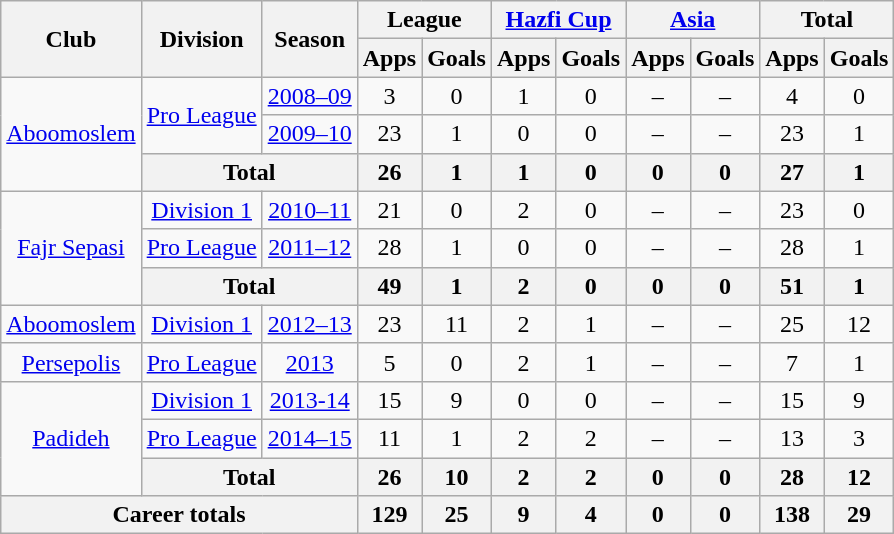<table class="wikitable" style="text-align: center;">
<tr>
<th rowspan="2">Club</th>
<th rowspan="2">Division</th>
<th rowspan="2">Season</th>
<th colspan="2">League</th>
<th colspan="2"><a href='#'>Hazfi Cup</a></th>
<th colspan="2"><a href='#'>Asia</a></th>
<th colspan="2">Total</th>
</tr>
<tr>
<th>Apps</th>
<th>Goals</th>
<th>Apps</th>
<th>Goals</th>
<th>Apps</th>
<th>Goals</th>
<th>Apps</th>
<th>Goals</th>
</tr>
<tr>
<td rowspan="3"><a href='#'>Aboomoslem</a></td>
<td rowspan="2"><a href='#'>Pro League</a></td>
<td><a href='#'>2008–09</a></td>
<td>3</td>
<td>0</td>
<td>1</td>
<td>0</td>
<td>–</td>
<td>–</td>
<td>4</td>
<td>0</td>
</tr>
<tr>
<td><a href='#'>2009–10</a></td>
<td>23</td>
<td>1</td>
<td>0</td>
<td>0</td>
<td>–</td>
<td>–</td>
<td>23</td>
<td>1</td>
</tr>
<tr>
<th colspan=2>Total</th>
<th>26</th>
<th>1</th>
<th>1</th>
<th>0</th>
<th>0</th>
<th>0</th>
<th>27</th>
<th>1</th>
</tr>
<tr>
<td rowspan="3"><a href='#'>Fajr Sepasi</a></td>
<td><a href='#'>Division 1</a></td>
<td><a href='#'>2010–11</a></td>
<td>21</td>
<td>0</td>
<td>2</td>
<td>0</td>
<td>–</td>
<td>–</td>
<td>23</td>
<td>0</td>
</tr>
<tr>
<td><a href='#'>Pro League</a></td>
<td><a href='#'>2011–12</a></td>
<td>28</td>
<td>1</td>
<td>0</td>
<td>0</td>
<td>–</td>
<td>–</td>
<td>28</td>
<td>1</td>
</tr>
<tr>
<th colspan=2>Total</th>
<th>49</th>
<th>1</th>
<th>2</th>
<th>0</th>
<th>0</th>
<th>0</th>
<th>51</th>
<th>1</th>
</tr>
<tr>
<td><a href='#'>Aboomoslem</a></td>
<td><a href='#'>Division 1</a></td>
<td><a href='#'>2012–13</a></td>
<td>23</td>
<td>11</td>
<td>2</td>
<td>1</td>
<td>–</td>
<td>–</td>
<td>25</td>
<td>12</td>
</tr>
<tr>
<td><a href='#'>Persepolis</a></td>
<td><a href='#'>Pro League</a></td>
<td rowspan="1"><a href='#'>2013</a></td>
<td>5</td>
<td>0</td>
<td>2</td>
<td>1</td>
<td>–</td>
<td>–</td>
<td>7</td>
<td>1</td>
</tr>
<tr>
<td rowspan="3"><a href='#'>Padideh</a></td>
<td><a href='#'>Division 1</a></td>
<td><a href='#'>2013-14</a></td>
<td>15</td>
<td>9</td>
<td>0</td>
<td>0</td>
<td>–</td>
<td>–</td>
<td>15</td>
<td>9</td>
</tr>
<tr>
<td><a href='#'>Pro League</a></td>
<td><a href='#'>2014–15</a></td>
<td>11</td>
<td>1</td>
<td>2</td>
<td>2</td>
<td>–</td>
<td>–</td>
<td>13</td>
<td>3</td>
</tr>
<tr>
<th colspan=2>Total</th>
<th>26</th>
<th>10</th>
<th>2</th>
<th>2</th>
<th>0</th>
<th>0</th>
<th>28</th>
<th>12</th>
</tr>
<tr>
<th colspan=3>Career totals</th>
<th>129</th>
<th>25</th>
<th>9</th>
<th>4</th>
<th>0</th>
<th>0</th>
<th>138</th>
<th>29</th>
</tr>
</table>
